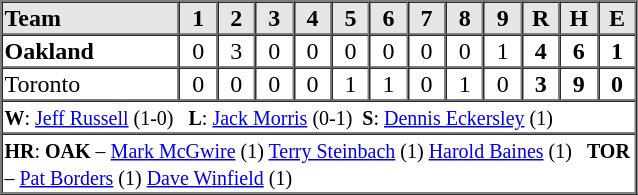<table border=1 cellspacing=0 width=425 style="margin-left:3em;">
<tr style="text-align:center; background-color:#e6e6e6;">
<th align=left width=28%>Team</th>
<th width=6%>1</th>
<th width=6%>2</th>
<th width=6%>3</th>
<th width=6%>4</th>
<th width=6%>5</th>
<th width=6%>6</th>
<th width=6%>7</th>
<th width=6%>8</th>
<th width=6%>9</th>
<th width=6%>R</th>
<th width=6%>H</th>
<th width=6%>E</th>
</tr>
<tr style="text-align:center;">
<td align=left><strong>Oakland</strong></td>
<td>0</td>
<td>3</td>
<td>0</td>
<td>0</td>
<td>0</td>
<td>0</td>
<td>0</td>
<td>0</td>
<td>1</td>
<td><strong>4</strong></td>
<td><strong>6</strong></td>
<td><strong>1</strong></td>
</tr>
<tr style="text-align:center;">
<td align=left>Toronto</td>
<td>0</td>
<td>0</td>
<td>0</td>
<td>0</td>
<td>1</td>
<td>1</td>
<td>0</td>
<td>1</td>
<td>0</td>
<td><strong>3</strong></td>
<td><strong>9</strong></td>
<td><strong>0</strong></td>
</tr>
<tr style="text-align:left;">
<td colspan=13><small><strong>W</strong>: <a href='#'>Jeff Russell</a> (1-0)   <strong>L</strong>: <a href='#'>Jack Morris</a> (0-1)  <strong>S</strong>: <a href='#'>Dennis Eckersley</a> (1)</small></td>
</tr>
<tr style="text-align:left;">
<td colspan=13><small><strong>HR</strong>: <strong>OAK</strong> – <a href='#'>Mark McGwire</a> (1) <a href='#'>Terry Steinbach</a> (1) <a href='#'>Harold Baines</a> (1)   <strong>TOR</strong> – <a href='#'>Pat Borders</a> (1) <a href='#'>Dave Winfield</a> (1)</small></td>
</tr>
</table>
